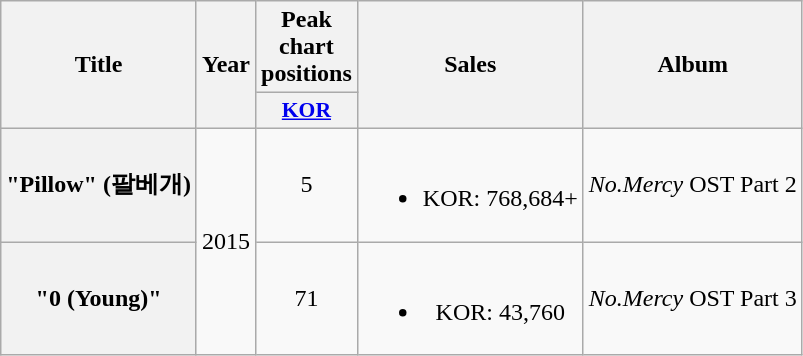<table class="wikitable plainrowheaders" style="text-align:center;">
<tr>
<th scope="col" rowspan="2">Title</th>
<th scope="col" rowspan="2">Year</th>
<th scope="col" colspan="1">Peak chart positions</th>
<th scope="col" rowspan="2">Sales</th>
<th scope="col" rowspan="2">Album</th>
</tr>
<tr>
<th style="width:3em;font-size:90%"><a href='#'>KOR</a><br></th>
</tr>
<tr>
<th scope="row">"Pillow" (팔베개) <br></th>
<td rowspan="2">2015</td>
<td>5</td>
<td><br><ul><li>KOR: 768,684+</li></ul></td>
<td><em>No.Mercy</em> OST Part 2</td>
</tr>
<tr>
<th scope="row">"0 (Young)" <br></th>
<td>71</td>
<td><br><ul><li>KOR: 43,760</li></ul></td>
<td><em>No.Mercy</em> OST Part 3<em></td>
</tr>
</table>
